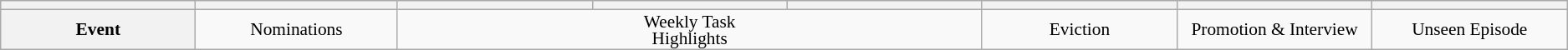<table class="wikitable" style="text-align:center; font-size:89%; line-height:13px;">
<tr>
<th style="width: 6%;"></th>
<th style="width: 6%;"></th>
<th style="width: 6%;"></th>
<th style="width: 6%;"></th>
<th style="width: 6%;"></th>
<th style="width: 6%;"></th>
<th style="width: 6%;"></th>
<th style="width: 6%;"></th>
</tr>
<tr>
<th>Event</th>
<td>Nominations</td>
<td colspan="3">Weekly Task <br> Highlights</td>
<td>Eviction</td>
<td>Promotion & Interview</td>
<td>Unseen Episode</td>
</tr>
</table>
